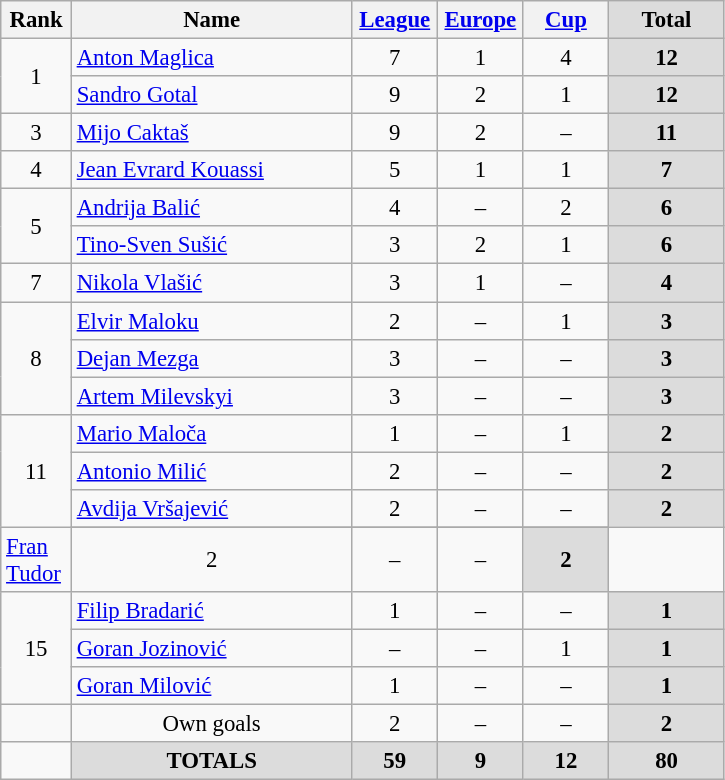<table class="wikitable" style="font-size: 95%; text-align: center;">
<tr>
<th width=40>Rank</th>
<th width=180>Name</th>
<th width=50><a href='#'>League</a></th>
<th width=50><a href='#'>Europe</a></th>
<th width=50><a href='#'>Cup</a></th>
<th width=70 style="background: #DCDCDC">Total</th>
</tr>
<tr>
<td rowspan=2>1</td>
<td style="text-align:left;"> <a href='#'>Anton Maglica</a></td>
<td>7</td>
<td>1</td>
<td>4</td>
<th style="background: #DCDCDC">12</th>
</tr>
<tr>
<td style="text-align:left;"> <a href='#'>Sandro Gotal</a></td>
<td>9</td>
<td>2</td>
<td>1</td>
<th style="background: #DCDCDC">12</th>
</tr>
<tr>
<td rowspan=1>3</td>
<td style="text-align:left;"> <a href='#'>Mijo Caktaš</a></td>
<td>9</td>
<td>2</td>
<td>–</td>
<th style="background: #DCDCDC">11</th>
</tr>
<tr>
<td rowspan=1>4</td>
<td style="text-align:left;"> <a href='#'>Jean Evrard Kouassi</a></td>
<td>5</td>
<td>1</td>
<td>1</td>
<th style="background: #DCDCDC">7</th>
</tr>
<tr>
<td rowspan=2>5</td>
<td style="text-align:left;"> <a href='#'>Andrija Balić</a></td>
<td>4</td>
<td>–</td>
<td>2</td>
<th style="background: #DCDCDC">6</th>
</tr>
<tr>
<td style="text-align:left;"> <a href='#'>Tino-Sven Sušić</a></td>
<td>3</td>
<td>2</td>
<td>1</td>
<th style="background: #DCDCDC">6</th>
</tr>
<tr>
<td rowspan=1>7</td>
<td style="text-align:left;"> <a href='#'>Nikola Vlašić</a></td>
<td>3</td>
<td>1</td>
<td>–</td>
<th style="background: #DCDCDC">4</th>
</tr>
<tr>
<td rowspan=3>8</td>
<td style="text-align:left;"> <a href='#'>Elvir Maloku</a></td>
<td>2</td>
<td>–</td>
<td>1</td>
<th style="background: #DCDCDC">3</th>
</tr>
<tr>
<td style="text-align:left;"> <a href='#'>Dejan Mezga</a></td>
<td>3</td>
<td>–</td>
<td>–</td>
<th style="background: #DCDCDC">3</th>
</tr>
<tr>
<td style="text-align:left;"> <a href='#'>Artem Milevskyi</a></td>
<td>3</td>
<td>–</td>
<td>–</td>
<th style="background: #DCDCDC">3</th>
</tr>
<tr>
<td rowspan=4>11</td>
<td style="text-align:left;"> <a href='#'>Mario Maloča</a></td>
<td>1</td>
<td>–</td>
<td>1</td>
<th style="background: #DCDCDC">2</th>
</tr>
<tr>
<td style="text-align:left;"> <a href='#'>Antonio Milić</a></td>
<td>2</td>
<td>–</td>
<td>–</td>
<th style="background: #DCDCDC">2</th>
</tr>
<tr>
<td style="text-align:left;"> <a href='#'>Avdija Vršajević</a></td>
<td>2</td>
<td>–</td>
<td>–</td>
<th style="background: #DCDCDC">2</th>
</tr>
<tr>
</tr>
<tr>
<td style="text-align:left;"> <a href='#'>Fran Tudor</a></td>
<td>2</td>
<td>–</td>
<td>–</td>
<th style="background: #DCDCDC">2</th>
</tr>
<tr>
<td rowspan=3>15</td>
<td style="text-align:left;"> <a href='#'>Filip Bradarić</a></td>
<td>1</td>
<td>–</td>
<td>–</td>
<th style="background: #DCDCDC">1</th>
</tr>
<tr>
<td style="text-align:left;"> <a href='#'>Goran Jozinović</a></td>
<td>–</td>
<td>–</td>
<td>1</td>
<th style="background: #DCDCDC">1</th>
</tr>
<tr>
<td style="text-align:left;"> <a href='#'>Goran Milović</a></td>
<td>1</td>
<td>–</td>
<td>–</td>
<th style="background: #DCDCDC">1</th>
</tr>
<tr>
<td></td>
<td style="text-align:center;">Own goals</td>
<td>2</td>
<td>–</td>
<td>–</td>
<th style="background: #DCDCDC">2</th>
</tr>
<tr>
<td></td>
<th style="background: #DCDCDC">TOTALS</th>
<th style="background: #DCDCDC">59</th>
<th style="background: #DCDCDC">9</th>
<th style="background: #DCDCDC">12</th>
<th style="background: #DCDCDC">80</th>
</tr>
</table>
